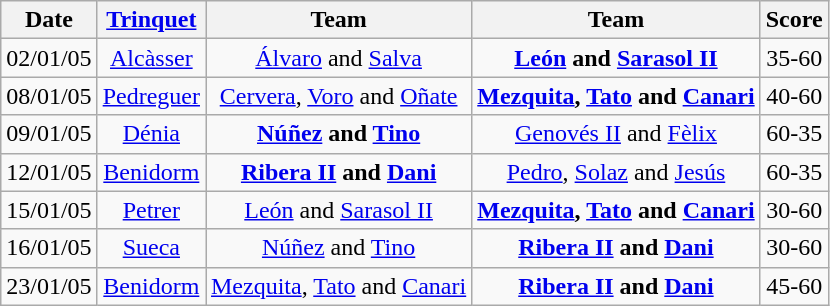<table class="wikitable">
<tr>
<th>Date</th>
<th><a href='#'>Trinquet</a></th>
<th>Team</th>
<th>Team</th>
<th>Score</th>
</tr>
<tr align="center">
<td>02/01/05</td>
<td><a href='#'>Alcàsser</a></td>
<td><a href='#'>Álvaro</a> and <a href='#'>Salva</a></td>
<td><strong><a href='#'>León</a> and <a href='#'>Sarasol II</a></strong></td>
<td>35-60</td>
</tr>
<tr align="center">
<td>08/01/05</td>
<td><a href='#'>Pedreguer</a></td>
<td><a href='#'>Cervera</a>, <a href='#'>Voro</a> and <a href='#'>Oñate</a></td>
<td><strong><a href='#'>Mezquita</a>, <a href='#'>Tato</a> and <a href='#'>Canari</a></strong></td>
<td>40-60</td>
</tr>
<tr align="center">
<td>09/01/05</td>
<td><a href='#'>Dénia</a></td>
<td><strong><a href='#'>Núñez</a> and <a href='#'>Tino</a></strong></td>
<td><a href='#'>Genovés II</a> and <a href='#'>Fèlix</a></td>
<td>60-35</td>
</tr>
<tr align="center">
<td>12/01/05</td>
<td><a href='#'>Benidorm</a></td>
<td><strong><a href='#'>Ribera II</a> and <a href='#'>Dani</a></strong></td>
<td><a href='#'>Pedro</a>, <a href='#'>Solaz</a> and <a href='#'>Jesús</a></td>
<td>60-35</td>
</tr>
<tr align="center">
<td>15/01/05</td>
<td><a href='#'>Petrer</a></td>
<td><a href='#'>León</a> and <a href='#'>Sarasol II</a></td>
<td><strong><a href='#'>Mezquita</a>, <a href='#'>Tato</a> and <a href='#'>Canari</a></strong></td>
<td>30-60</td>
</tr>
<tr align="center">
<td>16/01/05</td>
<td><a href='#'>Sueca</a></td>
<td><a href='#'>Núñez</a> and <a href='#'>Tino</a></td>
<td><strong><a href='#'>Ribera II</a> and <a href='#'>Dani</a></strong></td>
<td>30-60</td>
</tr>
<tr align="center">
<td>23/01/05</td>
<td><a href='#'>Benidorm</a></td>
<td><a href='#'>Mezquita</a>, <a href='#'>Tato</a> and <a href='#'>Canari</a></td>
<td><strong><a href='#'>Ribera II</a> and <a href='#'>Dani</a></strong></td>
<td>45-60</td>
</tr>
</table>
